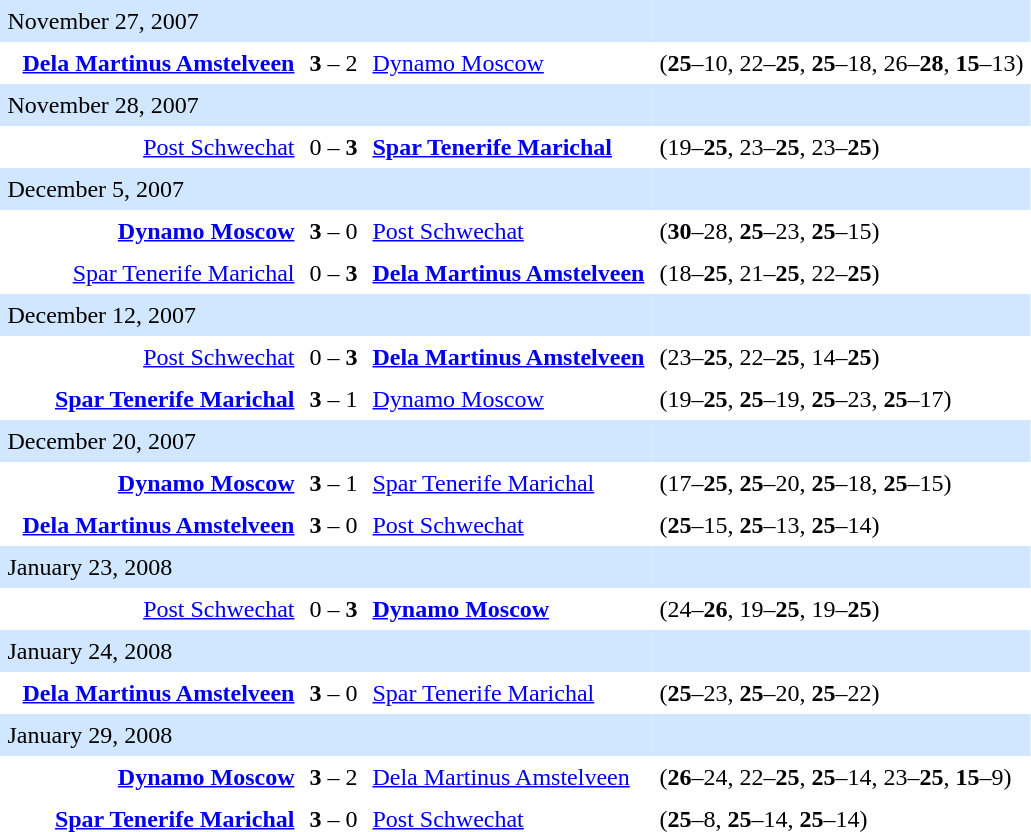<table style=border-collapse:collapse  cellspacing=0 cellpadding=5>
<tr bgcolor=#D0E7FF>
<td colspan="4">November 27, 2007</td>
<td></td>
</tr>
<tr>
<td></td>
<td align=right><strong><a href='#'>Dela Martinus Amstelveen</a></strong> </td>
<td><strong>3</strong> – 2</td>
<td> <a href='#'>Dynamo Moscow</a></td>
<td>(<strong>25</strong>–10, 22–<strong>25</strong>, <strong>25</strong>–18, 26–<strong>28</strong>, <strong>15</strong>–13)</td>
</tr>
<tr bgcolor=#D0E7FF>
<td colspan="4">November 28, 2007</td>
<td></td>
</tr>
<tr>
<td></td>
<td align=right><a href='#'>Post Schwechat</a> </td>
<td>0 – <strong>3</strong></td>
<td> <strong><a href='#'>Spar Tenerife Marichal</a></strong></td>
<td>(19–<strong>25</strong>, 23–<strong>25</strong>, 23–<strong>25</strong>)</td>
</tr>
<tr bgcolor=#D0E7FF>
<td colspan="4">December 5, 2007</td>
<td></td>
</tr>
<tr>
<td></td>
<td align=right><strong><a href='#'>Dynamo Moscow</a></strong> </td>
<td><strong>3</strong> – 0</td>
<td> <a href='#'>Post Schwechat</a></td>
<td>(<strong>30</strong>–28, <strong>25</strong>–23, <strong>25</strong>–15)</td>
</tr>
<tr>
<td></td>
<td align=right><a href='#'>Spar Tenerife Marichal</a> </td>
<td>0 – <strong>3</strong></td>
<td> <strong><a href='#'>Dela Martinus Amstelveen</a></strong></td>
<td>(18–<strong>25</strong>, 21–<strong>25</strong>, 22–<strong>25</strong>)</td>
</tr>
<tr bgcolor=#D0E7FF>
<td colspan="4">December 12, 2007</td>
<td></td>
</tr>
<tr>
<td></td>
<td align=right><a href='#'>Post Schwechat</a> </td>
<td>0 – <strong>3</strong></td>
<td> <strong><a href='#'>Dela Martinus Amstelveen</a></strong></td>
<td>(23–<strong>25</strong>, 22–<strong>25</strong>, 14–<strong>25</strong>)</td>
</tr>
<tr>
<td></td>
<td align=right><strong><a href='#'>Spar Tenerife Marichal</a></strong> </td>
<td><strong>3</strong> – 1</td>
<td> <a href='#'>Dynamo Moscow</a></td>
<td>(19–<strong>25</strong>, <strong>25</strong>–19, <strong>25</strong>–23, <strong>25</strong>–17)</td>
</tr>
<tr bgcolor=#D0E7FF>
<td colspan="4">December 20, 2007</td>
<td></td>
</tr>
<tr>
<td></td>
<td align=right><strong><a href='#'>Dynamo Moscow</a></strong> </td>
<td><strong>3</strong> – 1</td>
<td> <a href='#'>Spar Tenerife Marichal</a></td>
<td>(17–<strong>25</strong>, <strong>25</strong>–20, <strong>25</strong>–18, <strong>25</strong>–15)</td>
</tr>
<tr>
<td></td>
<td align=right><strong><a href='#'>Dela Martinus Amstelveen</a></strong> </td>
<td><strong>3</strong> – 0</td>
<td> <a href='#'>Post Schwechat</a></td>
<td>(<strong>25</strong>–15, <strong>25</strong>–13, <strong>25</strong>–14)</td>
</tr>
<tr bgcolor=#D0E7FF>
<td colspan="4">January 23, 2008</td>
<td></td>
</tr>
<tr>
<td></td>
<td align=right><a href='#'>Post Schwechat</a> </td>
<td>0 – <strong>3</strong></td>
<td> <strong><a href='#'>Dynamo Moscow</a></strong></td>
<td>(24–<strong>26</strong>, 19–<strong>25</strong>, 19–<strong>25</strong>)</td>
</tr>
<tr bgcolor=#D0E7FF>
<td colspan="4">January 24, 2008</td>
<td></td>
</tr>
<tr>
<td></td>
<td align=right><strong><a href='#'>Dela Martinus Amstelveen</a></strong> </td>
<td><strong>3</strong> – 0</td>
<td> <a href='#'>Spar Tenerife Marichal</a></td>
<td>(<strong>25</strong>–23, <strong>25</strong>–20, <strong>25</strong>–22)</td>
</tr>
<tr bgcolor=#D0E7FF>
<td colspan="4">January 29, 2008</td>
<td></td>
</tr>
<tr>
<td></td>
<td align=right><strong><a href='#'>Dynamo Moscow</a></strong> </td>
<td><strong>3</strong> – 2</td>
<td> <a href='#'>Dela Martinus Amstelveen</a></td>
<td>(<strong>26</strong>–24, 22–<strong>25</strong>, <strong>25</strong>–14, 23–<strong>25</strong>, <strong>15</strong>–9)</td>
</tr>
<tr>
<td></td>
<td align=right><strong><a href='#'>Spar Tenerife Marichal</a></strong> </td>
<td><strong>3</strong> – 0</td>
<td> <a href='#'>Post Schwechat</a></td>
<td>(<strong>25</strong>–8, <strong>25</strong>–14, <strong>25</strong>–14)</td>
</tr>
<tr>
</tr>
</table>
